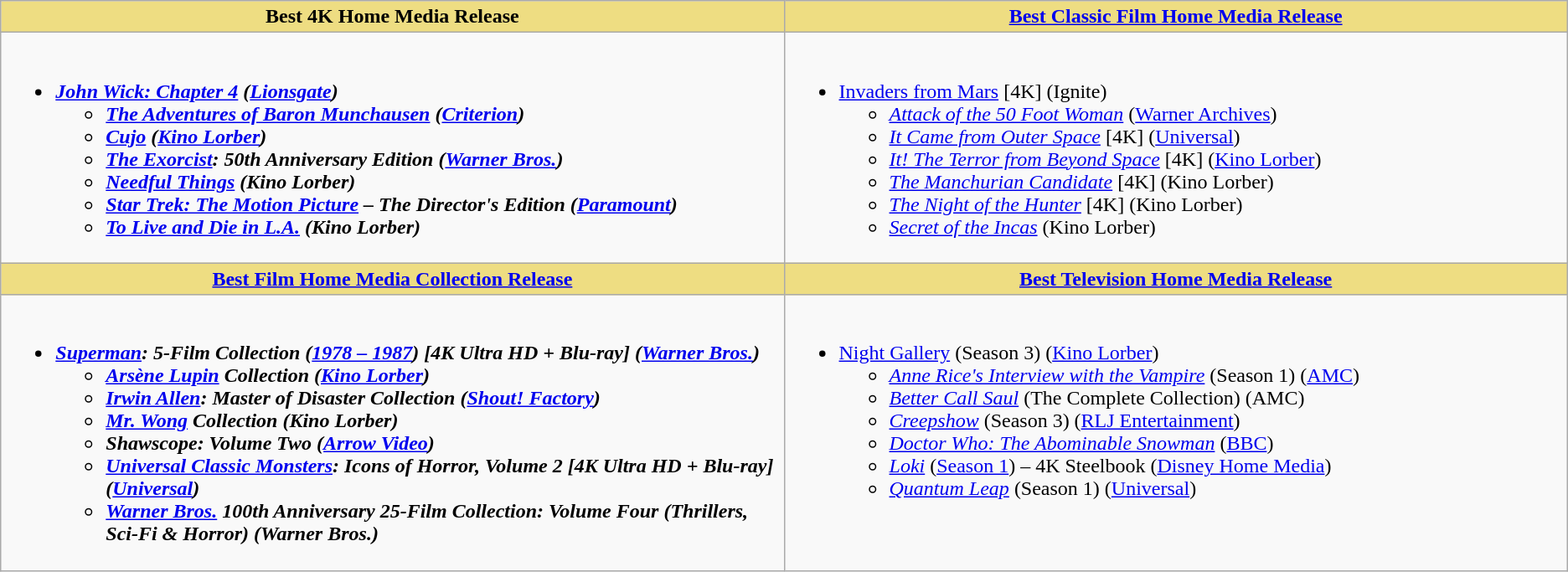<table class=wikitable>
<tr>
<th style="background:#EEDD82; width:50%">Best 4K Home Media Release</th>
<th style="background:#EEDD82; width:50%"><a href='#'>Best Classic Film Home Media Release</a></th>
</tr>
<tr>
<td valign="top"><br><ul><li><strong><em><a href='#'>John Wick: Chapter 4</a><em> (<a href='#'>Lionsgate</a>)<strong><ul><li></em><a href='#'>The Adventures of Baron Munchausen</a><em> (<a href='#'>Criterion</a>)</li><li></em><a href='#'>Cujo</a><em> (<a href='#'>Kino Lorber</a>)</li><li></em><a href='#'>The Exorcist</a>: 50th Anniversary Edition<em> (<a href='#'>Warner Bros.</a>)</li><li></em><a href='#'>Needful Things</a><em> (Kino Lorber)</li><li></em><a href='#'>Star Trek: The Motion Picture</a> – The Director's Edition<em> (<a href='#'>Paramount</a>)</li><li></em><a href='#'>To Live and Die in L.A.</a><em> (Kino Lorber)</li></ul></li></ul></td>
<td valign="top"><br><ul><li></em></strong><a href='#'>Invaders from Mars</a></em> [4K] (Ignite)</strong><ul><li><em><a href='#'>Attack of the 50 Foot Woman</a></em> (<a href='#'>Warner Archives</a>)</li><li><em><a href='#'>It Came from Outer Space</a></em> [4K] (<a href='#'>Universal</a>)</li><li><em><a href='#'>It! The Terror from Beyond Space</a></em> [4K] (<a href='#'>Kino Lorber</a>)</li><li><em><a href='#'>The Manchurian Candidate</a></em> [4K] (Kino Lorber)</li><li><em><a href='#'>The Night of the Hunter</a></em> [4K] (Kino Lorber)</li><li><em><a href='#'>Secret of the Incas</a></em> (Kino Lorber)</li></ul></li></ul></td>
</tr>
<tr>
<th style="background:#EEDD82; width:50%"><a href='#'>Best Film Home Media Collection Release</a></th>
<th style="background:#EEDD82; width:50%"><a href='#'>Best Television Home Media Release</a></th>
</tr>
<tr>
<td valign="top"><br><ul><li><strong><em><a href='#'>Superman</a>: 5-Film Collection (<a href='#'>1978 – 1987</a>)<em> [4K Ultra HD + Blu-ray] (<a href='#'>Warner Bros.</a>)<strong><ul><li></em><a href='#'>Arsène Lupin</a> Collection<em> (<a href='#'>Kino Lorber</a>)</li><li></em><a href='#'>Irwin Allen</a>: Master of Disaster Collection<em> (<a href='#'>Shout! Factory</a>)</li><li></em><a href='#'>Mr. Wong</a> Collection<em> (Kino Lorber)</li><li></em>Shawscope: Volume Two<em> (<a href='#'>Arrow Video</a>)</li><li></em><a href='#'>Universal Classic Monsters</a>: Icons of Horror, Volume 2<em> [4K Ultra HD + Blu-ray] (<a href='#'>Universal</a>)</li><li></em><a href='#'>Warner Bros.</a> 100th Anniversary 25-Film Collection: Volume Four (Thrillers, Sci-Fi & Horror)<em> (Warner Bros.)</li></ul></li></ul></td>
<td valign="top"><br><ul><li></em></strong><a href='#'>Night Gallery</a></em> (Season 3) (<a href='#'>Kino Lorber</a>)</strong><ul><li><em><a href='#'>Anne Rice's Interview with the Vampire</a></em> (Season 1) (<a href='#'>AMC</a>)</li><li><em><a href='#'>Better Call Saul</a></em> (The Complete Collection) (AMC)</li><li><em><a href='#'>Creepshow</a></em> (Season 3) (<a href='#'>RLJ Entertainment</a>)</li><li><em><a href='#'>Doctor Who: The Abominable Snowman</a></em> (<a href='#'>BBC</a>)</li><li><em><a href='#'>Loki</a></em> (<a href='#'>Season 1</a>) – 4K Steelbook (<a href='#'>Disney Home Media</a>)</li><li><em><a href='#'>Quantum Leap</a></em> (Season 1) (<a href='#'>Universal</a>)</li></ul></li></ul></td>
</tr>
</table>
